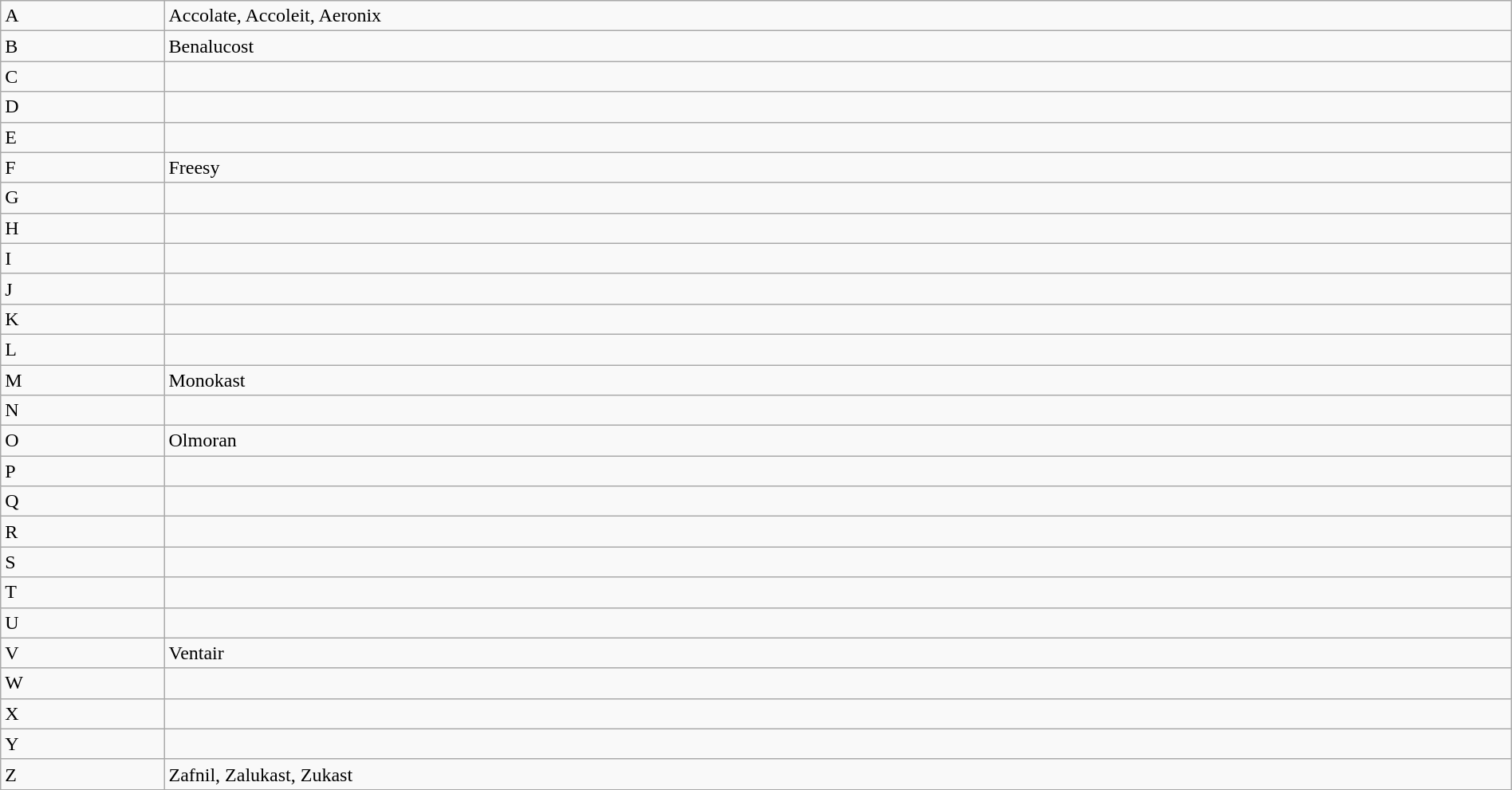<table class="wikitable mw-collapsible mw-collapsed" style="width:100%">
<tr>
<td>A</td>
<td>Accolate, Accoleit, Aeronix</td>
</tr>
<tr>
<td>B</td>
<td>Benalucost</td>
</tr>
<tr>
<td>C</td>
<td></td>
</tr>
<tr>
<td>D</td>
<td></td>
</tr>
<tr>
<td>E</td>
<td></td>
</tr>
<tr>
<td>F</td>
<td>Freesy</td>
</tr>
<tr>
<td>G</td>
<td></td>
</tr>
<tr>
<td>H</td>
<td></td>
</tr>
<tr>
<td>I</td>
<td></td>
</tr>
<tr>
<td>J</td>
<td></td>
</tr>
<tr>
<td>K</td>
<td></td>
</tr>
<tr>
<td>L</td>
<td></td>
</tr>
<tr>
<td>M</td>
<td>Monokast</td>
</tr>
<tr>
<td>N</td>
<td></td>
</tr>
<tr>
<td>O</td>
<td>Olmoran</td>
</tr>
<tr>
<td>P</td>
<td></td>
</tr>
<tr>
<td>Q</td>
<td></td>
</tr>
<tr>
<td>R</td>
<td></td>
</tr>
<tr>
<td>S</td>
<td></td>
</tr>
<tr>
<td>T</td>
<td></td>
</tr>
<tr>
<td>U</td>
<td></td>
</tr>
<tr>
<td>V</td>
<td>Ventair</td>
</tr>
<tr>
<td>W</td>
<td></td>
</tr>
<tr>
<td>X</td>
<td></td>
</tr>
<tr>
<td>Y</td>
<td></td>
</tr>
<tr>
<td>Z</td>
<td>Zafnil, Zalukast, Zukast</td>
</tr>
<tr>
</tr>
</table>
